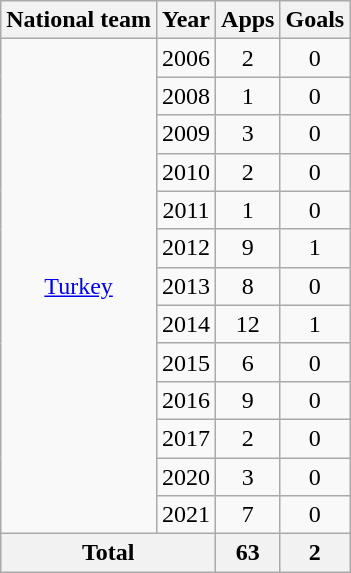<table class="wikitable" style="text-align:center">
<tr>
<th>National team</th>
<th>Year</th>
<th>Apps</th>
<th>Goals</th>
</tr>
<tr>
<td rowspan="13"><a href='#'>Turkey</a></td>
<td>2006</td>
<td>2</td>
<td>0</td>
</tr>
<tr>
<td>2008</td>
<td>1</td>
<td>0</td>
</tr>
<tr>
<td>2009</td>
<td>3</td>
<td>0</td>
</tr>
<tr>
<td>2010</td>
<td>2</td>
<td>0</td>
</tr>
<tr>
<td>2011</td>
<td>1</td>
<td>0</td>
</tr>
<tr>
<td>2012</td>
<td>9</td>
<td>1</td>
</tr>
<tr>
<td>2013</td>
<td>8</td>
<td>0</td>
</tr>
<tr>
<td>2014</td>
<td>12</td>
<td>1</td>
</tr>
<tr>
<td>2015</td>
<td>6</td>
<td>0</td>
</tr>
<tr>
<td>2016</td>
<td>9</td>
<td>0</td>
</tr>
<tr>
<td>2017</td>
<td>2</td>
<td>0</td>
</tr>
<tr>
<td>2020</td>
<td>3</td>
<td>0</td>
</tr>
<tr>
<td>2021</td>
<td>7</td>
<td>0</td>
</tr>
<tr>
<th colspan="2">Total</th>
<th>63</th>
<th>2</th>
</tr>
</table>
